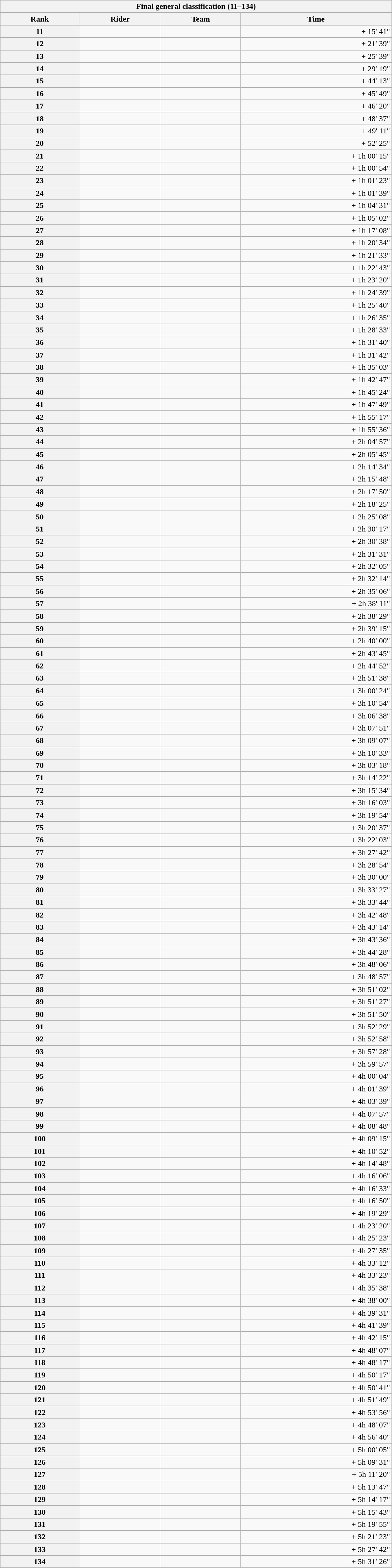<table class="collapsible collapsed wikitable" style="width:50em;margin-top:-1px;">
<tr>
<th scope="col" colspan="4">Final general classification (11–134)</th>
</tr>
<tr>
<th scope="col">Rank</th>
<th scope="col">Rider</th>
<th scope="col">Team</th>
<th scope="col">Time</th>
</tr>
<tr>
<th scope="row">11</th>
<td></td>
<td></td>
<td style="text-align:right;">+ 15' 41"</td>
</tr>
<tr>
<th scope="row">12</th>
<td> </td>
<td></td>
<td style="text-align:right;">+ 21' 39"</td>
</tr>
<tr>
<th scope="row">13</th>
<td></td>
<td></td>
<td style="text-align:right;">+ 25' 39"</td>
</tr>
<tr>
<th scope="row">14</th>
<td> </td>
<td></td>
<td style="text-align:right;">+ 29' 19"</td>
</tr>
<tr>
<th scope="row">15</th>
<td></td>
<td></td>
<td style="text-align:right;">+ 44' 13"</td>
</tr>
<tr>
<th scope="row">16</th>
<td></td>
<td></td>
<td style="text-align:right;">+ 45' 49"</td>
</tr>
<tr>
<th scope="row">17</th>
<td></td>
<td></td>
<td style="text-align:right;">+ 46' 20"</td>
</tr>
<tr>
<th scope="row">18</th>
<td></td>
<td></td>
<td style="text-align:right;">+ 48' 37"</td>
</tr>
<tr>
<th scope="row">19</th>
<td></td>
<td></td>
<td style="text-align:right;">+ 49' 11"</td>
</tr>
<tr>
<th scope="row">20</th>
<td></td>
<td></td>
<td style="text-align:right;">+ 52' 25"</td>
</tr>
<tr>
<th scope="row">21</th>
<td></td>
<td></td>
<td style="text-align:right;">+ 1h 00' 15"</td>
</tr>
<tr>
<th scope="row">22</th>
<td></td>
<td></td>
<td style="text-align:right;">+ 1h 00' 54"</td>
</tr>
<tr>
<th scope="row">23</th>
<td></td>
<td></td>
<td style="text-align:right;">+ 1h 01' 23"</td>
</tr>
<tr>
<th scope="row">24</th>
<td></td>
<td></td>
<td style="text-align:right;">+ 1h 01' 39"</td>
</tr>
<tr>
<th scope="row">25</th>
<td></td>
<td></td>
<td style="text-align:right;">+ 1h 04' 31"</td>
</tr>
<tr>
<th scope="row">26</th>
<td></td>
<td></td>
<td style="text-align:right;">+ 1h 05' 02"</td>
</tr>
<tr>
<th scope="row">27</th>
<td> </td>
<td></td>
<td style="text-align:right;">+ 1h 17' 08"</td>
</tr>
<tr>
<th scope="row">28</th>
<td></td>
<td></td>
<td style="text-align:right;">+ 1h 20' 34"</td>
</tr>
<tr>
<th scope="row">29</th>
<td></td>
<td></td>
<td style="text-align:right;">+ 1h 21' 33"</td>
</tr>
<tr>
<th scope="row">30</th>
<td></td>
<td></td>
<td style="text-align:right;">+ 1h 22' 43"</td>
</tr>
<tr>
<th scope="row">31</th>
<td></td>
<td></td>
<td style="text-align:right;">+ 1h 23' 20"</td>
</tr>
<tr>
<th scope="row">32</th>
<td></td>
<td></td>
<td style="text-align:right;">+ 1h 24' 39"</td>
</tr>
<tr>
<th scope="row">33</th>
<td></td>
<td></td>
<td style="text-align:right;">+ 1h 25' 40"</td>
</tr>
<tr>
<th scope="row">34</th>
<td></td>
<td></td>
<td style="text-align:right;">+ 1h 26' 35"</td>
</tr>
<tr>
<th scope="row">35</th>
<td></td>
<td></td>
<td style="text-align:right;">+ 1h 28' 33"</td>
</tr>
<tr>
<th scope="row">36</th>
<td></td>
<td></td>
<td style="text-align:right;">+ 1h 31' 40"</td>
</tr>
<tr>
<th scope="row">37</th>
<td></td>
<td></td>
<td style="text-align:right;">+ 1h 31' 42"</td>
</tr>
<tr>
<th scope="row">38</th>
<td></td>
<td></td>
<td style="text-align:right;">+ 1h 35' 03"</td>
</tr>
<tr>
<th scope="row">39</th>
<td></td>
<td></td>
<td style="text-align:right;">+ 1h 42' 47"</td>
</tr>
<tr>
<th scope="row">40</th>
<td></td>
<td></td>
<td style="text-align:right;">+ 1h 45' 24"</td>
</tr>
<tr>
<th scope="row">41</th>
<td></td>
<td></td>
<td style="text-align:right;">+ 1h 47' 49"</td>
</tr>
<tr>
<th scope="row">42</th>
<td></td>
<td></td>
<td style="text-align:right;">+ 1h 55' 17"</td>
</tr>
<tr>
<th scope="row">43</th>
<td></td>
<td></td>
<td style="text-align:right;">+ 1h 55' 36"</td>
</tr>
<tr>
<th scope="row">44</th>
<td></td>
<td></td>
<td style="text-align:right;">+ 2h 04' 57"</td>
</tr>
<tr>
<th scope="row">45</th>
<td></td>
<td></td>
<td style="text-align:right;">+ 2h 05' 45"</td>
</tr>
<tr>
<th scope="row">46</th>
<td></td>
<td></td>
<td style="text-align:right;">+ 2h 14' 34"</td>
</tr>
<tr>
<th scope="row">47</th>
<td></td>
<td></td>
<td style="text-align:right;">+ 2h 15' 48"</td>
</tr>
<tr>
<th scope="row">48</th>
<td></td>
<td></td>
<td style="text-align:right;">+ 2h 17' 50"</td>
</tr>
<tr>
<th scope="row">49</th>
<td></td>
<td></td>
<td style="text-align:right;">+ 2h 18' 25"</td>
</tr>
<tr>
<th scope="row">50</th>
<td></td>
<td></td>
<td style="text-align:right;">+ 2h 25' 08"</td>
</tr>
<tr>
<th scope="row">51</th>
<td></td>
<td></td>
<td style="text-align:right;">+ 2h 30' 17"</td>
</tr>
<tr>
<th scope="row">52</th>
<td></td>
<td></td>
<td style="text-align:right;">+ 2h 30' 38"</td>
</tr>
<tr>
<th scope="row">53</th>
<td></td>
<td></td>
<td style="text-align:right;">+ 2h 31' 31"</td>
</tr>
<tr>
<th scope="row">54</th>
<td></td>
<td></td>
<td style="text-align:right;">+ 2h 32' 05"</td>
</tr>
<tr>
<th scope="row">55</th>
<td></td>
<td></td>
<td style="text-align:right;">+ 2h 32' 14"</td>
</tr>
<tr>
<th scope="row">56</th>
<td></td>
<td></td>
<td style="text-align:right;">+ 2h 35' 06"</td>
</tr>
<tr>
<th scope="row">57</th>
<td></td>
<td></td>
<td style="text-align:right;">+ 2h 38' 11"</td>
</tr>
<tr>
<th scope="row">58</th>
<td></td>
<td></td>
<td style="text-align:right;">+ 2h 38' 29"</td>
</tr>
<tr>
<th scope="row">59</th>
<td></td>
<td></td>
<td style="text-align:right;">+ 2h 39' 15"</td>
</tr>
<tr>
<th scope="row">60</th>
<td></td>
<td></td>
<td style="text-align:right;">+ 2h 40' 00"</td>
</tr>
<tr>
<th scope="row">61</th>
<td></td>
<td></td>
<td style="text-align:right;">+ 2h 43' 45"</td>
</tr>
<tr>
<th scope="row">62</th>
<td></td>
<td></td>
<td style="text-align:right;">+ 2h 44' 52"</td>
</tr>
<tr>
<th scope="row">63</th>
<td></td>
<td></td>
<td style="text-align:right;">+ 2h 51' 38"</td>
</tr>
<tr>
<th scope="row">64</th>
<td></td>
<td></td>
<td style="text-align:right;">+ 3h 00' 24"</td>
</tr>
<tr>
<th scope="row">65</th>
<td></td>
<td></td>
<td style="text-align:right;">+ 3h 10' 54"</td>
</tr>
<tr>
<th scope="row">66</th>
<td></td>
<td></td>
<td style="text-align:right;">+ 3h 06' 38"</td>
</tr>
<tr>
<th scope="row">67</th>
<td></td>
<td></td>
<td style="text-align:right;">+ 3h 07' 51"</td>
</tr>
<tr>
<th scope="row">68</th>
<td></td>
<td></td>
<td style="text-align:right;">+ 3h 09' 07"</td>
</tr>
<tr>
<th scope="row">69</th>
<td></td>
<td></td>
<td style="text-align:right;">+ 3h 10' 33"</td>
</tr>
<tr>
<th scope="row">70</th>
<td> </td>
<td></td>
<td style="text-align:right;">+ 3h 03' 18"</td>
</tr>
<tr>
<th scope="row">71</th>
<td></td>
<td></td>
<td style="text-align:right;">+ 3h 14' 22"</td>
</tr>
<tr>
<th scope="row">72</th>
<td></td>
<td></td>
<td style="text-align:right;">+ 3h 15' 34"</td>
</tr>
<tr>
<th scope="row">73</th>
<td></td>
<td></td>
<td style="text-align:right;">+ 3h 16' 03"</td>
</tr>
<tr>
<th scope="row">74</th>
<td></td>
<td></td>
<td style="text-align:right;">+ 3h 19' 54"</td>
</tr>
<tr>
<th scope="row">75</th>
<td></td>
<td></td>
<td style="text-align:right;">+ 3h 20' 37"</td>
</tr>
<tr>
<th scope="row">76</th>
<td></td>
<td></td>
<td style="text-align:right;">+ 3h 22' 03"</td>
</tr>
<tr>
<th scope="row">77</th>
<td></td>
<td></td>
<td style="text-align:right;">+ 3h 27' 42"</td>
</tr>
<tr>
<th scope="row">78</th>
<td></td>
<td></td>
<td style="text-align:right;">+ 3h 28' 54"</td>
</tr>
<tr>
<th scope="row">79</th>
<td></td>
<td></td>
<td style="text-align:right;">+ 3h 30' 00"</td>
</tr>
<tr>
<th scope="row">80</th>
<td></td>
<td></td>
<td style="text-align:right;">+ 3h 33' 27"</td>
</tr>
<tr>
<th scope="row">81</th>
<td></td>
<td></td>
<td style="text-align:right;">+ 3h 33' 44"</td>
</tr>
<tr>
<th scope="row">82</th>
<td></td>
<td></td>
<td style="text-align:right;">+ 3h 42' 48"</td>
</tr>
<tr>
<th scope="row">83</th>
<td></td>
<td></td>
<td style="text-align:right;">+ 3h 43' 14"</td>
</tr>
<tr>
<th scope="row">84</th>
<td></td>
<td></td>
<td style="text-align:right;">+ 3h 43' 36"</td>
</tr>
<tr>
<th scope="row">85</th>
<td></td>
<td></td>
<td style="text-align:right;">+ 3h 44' 28"</td>
</tr>
<tr>
<th scope="row">86</th>
<td></td>
<td></td>
<td style="text-align:right;">+ 3h 48' 06"</td>
</tr>
<tr>
<th scope="row">87</th>
<td></td>
<td></td>
<td style="text-align:right;">+ 3h 48' 57"</td>
</tr>
<tr>
<th scope="row">88</th>
<td></td>
<td></td>
<td style="text-align:right;">+ 3h 51' 02"</td>
</tr>
<tr>
<th scope="row">89</th>
<td></td>
<td></td>
<td style="text-align:right;">+ 3h 51' 27"</td>
</tr>
<tr>
<th scope="row">90</th>
<td></td>
<td></td>
<td style="text-align:right;">+ 3h 51' 50"</td>
</tr>
<tr>
<th scope="row">91</th>
<td></td>
<td></td>
<td style="text-align:right;">+ 3h 52' 29"</td>
</tr>
<tr>
<th scope="row">92</th>
<td></td>
<td></td>
<td style="text-align:right;">+ 3h 52' 58"</td>
</tr>
<tr>
<th scope="row">93</th>
<td></td>
<td></td>
<td style="text-align:right;">+ 3h 57' 28"</td>
</tr>
<tr>
<th scope="row">94</th>
<td></td>
<td></td>
<td style="text-align:right;">+ 3h 59' 57"</td>
</tr>
<tr>
<th scope="row">95</th>
<td></td>
<td></td>
<td style="text-align:right;">+ 4h 00' 04"</td>
</tr>
<tr>
<th scope="row">96</th>
<td></td>
<td></td>
<td style="text-align:right;">+ 4h 01' 39"</td>
</tr>
<tr>
<th scope="row">97</th>
<td></td>
<td></td>
<td style="text-align:right;">+ 4h 03' 39"</td>
</tr>
<tr>
<th scope="row">98</th>
<td></td>
<td></td>
<td style="text-align:right;">+ 4h 07' 57"</td>
</tr>
<tr>
<th scope="row">99</th>
<td></td>
<td></td>
<td style="text-align:right;">+ 4h 08' 48"</td>
</tr>
<tr>
<th scope="row">100</th>
<td></td>
<td></td>
<td style="text-align:right;">+ 4h 09' 15"</td>
</tr>
<tr>
<th scope="row">101</th>
<td></td>
<td></td>
<td style="text-align:right;">+ 4h 10' 52"</td>
</tr>
<tr>
<th scope="row">102</th>
<td> </td>
<td></td>
<td style="text-align:right;">+ 4h 14' 48"</td>
</tr>
<tr>
<th scope="row">103</th>
<td></td>
<td></td>
<td style="text-align:right;">+ 4h 16' 06"</td>
</tr>
<tr>
<th scope="row">104</th>
<td></td>
<td></td>
<td style="text-align:right;">+ 4h 16' 33"</td>
</tr>
<tr>
<th scope="row">105</th>
<td></td>
<td></td>
<td style="text-align:right;">+ 4h 16' 50"</td>
</tr>
<tr>
<th scope="row">106</th>
<td></td>
<td></td>
<td style="text-align:right;">+ 4h 19' 29"</td>
</tr>
<tr>
<th scope="row">107</th>
<td></td>
<td></td>
<td style="text-align:right;">+ 4h 23' 20"</td>
</tr>
<tr>
<th scope="row">108</th>
<td></td>
<td></td>
<td style="text-align:right;">+ 4h 25' 23"</td>
</tr>
<tr>
<th scope="row">109</th>
<td></td>
<td></td>
<td style="text-align:right;">+ 4h 27' 35"</td>
</tr>
<tr>
<th scope="row">110</th>
<td></td>
<td></td>
<td style="text-align:right;">+ 4h 33' 12"</td>
</tr>
<tr>
<th scope="row">111</th>
<td> </td>
<td></td>
<td style="text-align:right;">+ 4h 33' 23"</td>
</tr>
<tr>
<th scope="row">112</th>
<td></td>
<td></td>
<td style="text-align:right;">+ 4h 35' 38"</td>
</tr>
<tr>
<th scope="row">113</th>
<td></td>
<td></td>
<td style="text-align:right;">+ 4h 38' 00"</td>
</tr>
<tr>
<th scope="row">114</th>
<td></td>
<td></td>
<td style="text-align:right;">+ 4h 39' 31"</td>
</tr>
<tr>
<th scope="row">115</th>
<td></td>
<td></td>
<td style="text-align:right;">+ 4h 41' 39"</td>
</tr>
<tr>
<th scope="row">116</th>
<td></td>
<td></td>
<td style="text-align:right;">+ 4h 42' 15"</td>
</tr>
<tr>
<th scope="row">117</th>
<td></td>
<td></td>
<td style="text-align:right;">+ 4h 48' 07"</td>
</tr>
<tr>
<th scope="row">118</th>
<td></td>
<td></td>
<td style="text-align:right;">+ 4h 48' 17"</td>
</tr>
<tr>
<th scope="row">119</th>
<td></td>
<td></td>
<td style="text-align:right;">+ 4h 50' 17"</td>
</tr>
<tr>
<th scope="row">120</th>
<td></td>
<td></td>
<td style="text-align:right;">+ 4h 50' 41"</td>
</tr>
<tr>
<th scope="row">121</th>
<td></td>
<td></td>
<td style="text-align:right;">+ 4h 51' 49"</td>
</tr>
<tr>
<th scope="row">122</th>
<td></td>
<td></td>
<td style="text-align:right;">+ 4h 53' 56"</td>
</tr>
<tr>
<th scope="row">123</th>
<td></td>
<td></td>
<td style="text-align:right;">+ 4h 48' 07"</td>
</tr>
<tr>
<th scope="row">124</th>
<td></td>
<td></td>
<td style="text-align:right;">+ 4h 56' 40"</td>
</tr>
<tr>
<th scope="row">125</th>
<td></td>
<td></td>
<td style="text-align:right;">+ 5h 00' 05"</td>
</tr>
<tr>
<th scope="row">126</th>
<td> </td>
<td></td>
<td style="text-align:right;">+ 5h 09' 31"</td>
</tr>
<tr>
<th scope="row">127</th>
<td></td>
<td></td>
<td style="text-align:right;">+ 5h 11' 20"</td>
</tr>
<tr>
<th scope="row">128</th>
<td></td>
<td></td>
<td style="text-align:right;">+ 5h 13' 47"</td>
</tr>
<tr>
<th scope="row">129</th>
<td></td>
<td></td>
<td style="text-align:right;">+ 5h 14' 17"</td>
</tr>
<tr>
<th scope="row">130</th>
<td></td>
<td></td>
<td style="text-align:right;">+ 5h 15' 43"</td>
</tr>
<tr>
<th scope="row">131</th>
<td> </td>
<td></td>
<td style="text-align:right;">+ 5h 19' 55"</td>
</tr>
<tr>
<th scope="row">132</th>
<td></td>
<td></td>
<td style="text-align:right;">+ 5h 21' 23"</td>
</tr>
<tr>
<th scope="row">133</th>
<td></td>
<td></td>
<td style="text-align:right;">+ 5h 27' 42"</td>
</tr>
<tr>
<th scope="row">134</th>
<td></td>
<td></td>
<td style="text-align:right;">+ 5h 31' 26"</td>
</tr>
<tr>
</tr>
</table>
